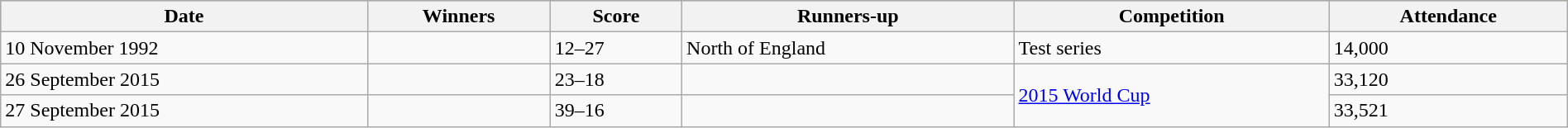<table class="wikitable" width=100%>
<tr bgcolor=#bdb76b>
<th>Date</th>
<th>Winners</th>
<th>Score</th>
<th>Runners-up</th>
<th>Competition</th>
<th>Attendance</th>
</tr>
<tr>
<td>10 November 1992</td>
<td></td>
<td>12–27</td>
<td>North of England</td>
<td>Test series</td>
<td>14,000</td>
</tr>
<tr>
<td>26 September 2015</td>
<td></td>
<td>23–18</td>
<td></td>
<td rowspan=2><a href='#'>2015 World Cup</a></td>
<td>33,120</td>
</tr>
<tr>
<td>27 September 2015</td>
<td></td>
<td>39–16</td>
<td></td>
<td>33,521</td>
</tr>
</table>
